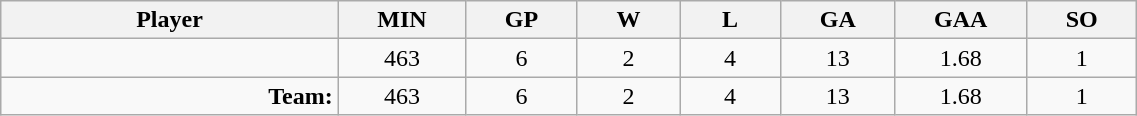<table class="wikitable sortable" width="60%">
<tr>
<th bgcolor="#DDDDFF" width="10%">Player</th>
<th width="3%" bgcolor="#DDDDFF" title="Minutes played">MIN</th>
<th width="3%" bgcolor="#DDDDFF" title="Games played in">GP</th>
<th width="3%" bgcolor="#DDDDFF" title="Wins">W</th>
<th width="3%" bgcolor="#DDDDFF"title="Losses">L</th>
<th width="3%" bgcolor="#DDDDFF" title="Goals against">GA</th>
<th width="3%" bgcolor="#DDDDFF" title="Goals against average">GAA</th>
<th width="3%" bgcolor="#DDDDFF" title="Shut-outs">SO</th>
</tr>
<tr align="center">
<td align="right"></td>
<td>463</td>
<td>6</td>
<td>2</td>
<td>4</td>
<td>13</td>
<td>1.68</td>
<td>1</td>
</tr>
<tr align="center">
<td align="right"><strong>Team:</strong></td>
<td>463</td>
<td>6</td>
<td>2</td>
<td>4</td>
<td>13</td>
<td>1.68</td>
<td>1</td>
</tr>
</table>
